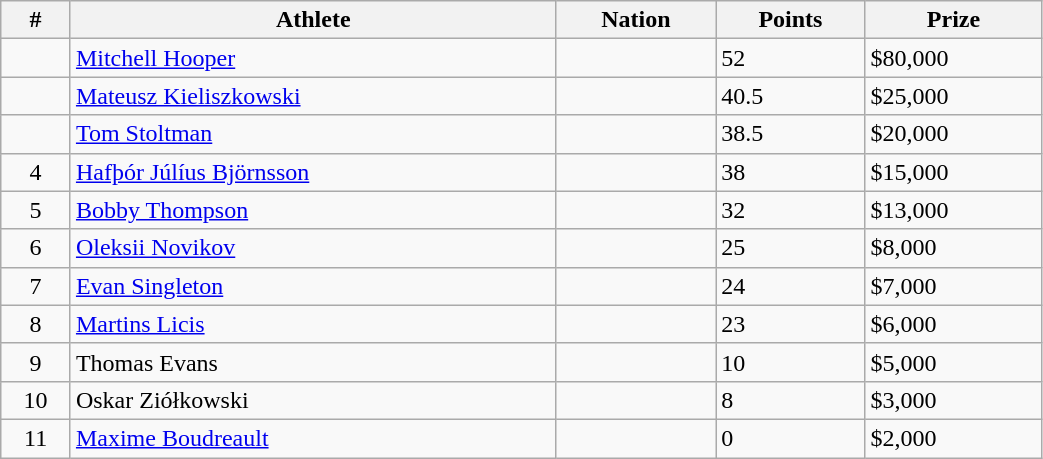<table class="wikitable" style="display: inline-table;width: 55%;">
<tr>
<th scope="col">#</th>
<th scope="col">Athlete</th>
<th scope="col">Nation</th>
<th scope="col">Points</th>
<th scope="col">Prize</th>
</tr>
<tr>
<td align="center"></td>
<td><a href='#'>Mitchell Hooper</a></td>
<td></td>
<td>52</td>
<td>$80,000</td>
</tr>
<tr>
<td align="center"></td>
<td><a href='#'>Mateusz Kieliszkowski</a></td>
<td></td>
<td>40.5</td>
<td>$25,000</td>
</tr>
<tr>
<td align="center"></td>
<td><a href='#'>Tom Stoltman</a></td>
<td></td>
<td>38.5</td>
<td>$20,000</td>
</tr>
<tr>
<td align="center">4</td>
<td><a href='#'>Hafþór Júlíus Björnsson</a></td>
<td></td>
<td>38</td>
<td>$15,000</td>
</tr>
<tr>
<td align="center">5</td>
<td><a href='#'>Bobby Thompson</a></td>
<td></td>
<td>32</td>
<td>$13,000</td>
</tr>
<tr>
<td align="center">6</td>
<td><a href='#'>Oleksii Novikov</a></td>
<td></td>
<td>25</td>
<td>$8,000</td>
</tr>
<tr>
<td align="center">7</td>
<td><a href='#'>Evan Singleton</a></td>
<td></td>
<td>24</td>
<td>$7,000</td>
</tr>
<tr>
<td align="center">8</td>
<td><a href='#'>Martins Licis</a></td>
<td></td>
<td>23</td>
<td>$6,000</td>
</tr>
<tr>
<td align="center">9</td>
<td>Thomas Evans</td>
<td></td>
<td>10</td>
<td>$5,000</td>
</tr>
<tr>
<td align="center">10</td>
<td>Oskar Ziółkowski</td>
<td></td>
<td>8</td>
<td>$3,000</td>
</tr>
<tr>
<td align="center">11</td>
<td><a href='#'>Maxime Boudreault</a></td>
<td></td>
<td>0</td>
<td>$2,000</td>
</tr>
</table>
